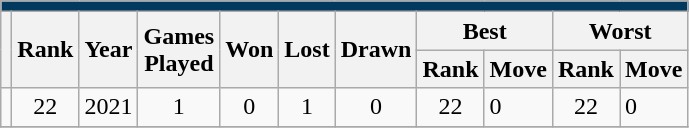<table class="wikitable sortable" style="text-align:center;">
<tr>
<th colspan=12 style="background: #013A5E; color: #FFFFFF;"><a href='#'></a></th>
</tr>
<tr>
<th rowspan=2></th>
<th rowspan=2>Rank</th>
<th rowspan=2>Year</th>
<th rowspan=2>Games<br>Played</th>
<th rowspan=2>Won</th>
<th rowspan=2>Lost</th>
<th rowspan=2>Drawn</th>
<th colspan=2>Best</th>
<th colspan=2>Worst</th>
</tr>
<tr>
<th>Rank</th>
<th>Move</th>
<th>Rank</th>
<th>Move</th>
</tr>
<tr>
<td></td>
<td>22</td>
<td>2021</td>
<td>1</td>
<td>0</td>
<td>1</td>
<td>0</td>
<td>22</td>
<td align=left> 0</td>
<td>22</td>
<td align=left> 0</td>
</tr>
<tr>
</tr>
</table>
